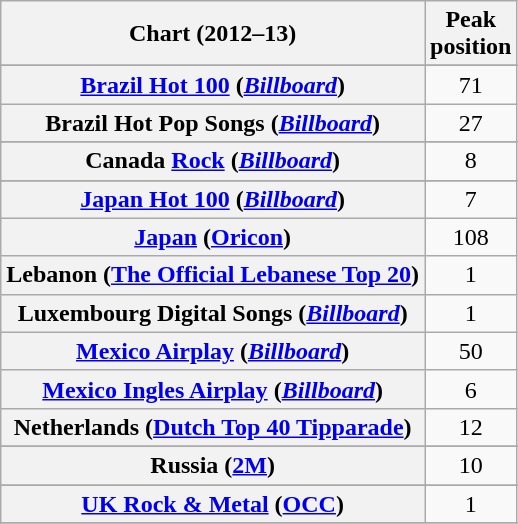<table class="wikitable sortable plainrowheaders" style="text-align:center">
<tr>
<th scope="col">Chart (2012–13)</th>
<th scope="col">Peak<br>position</th>
</tr>
<tr>
</tr>
<tr>
</tr>
<tr>
</tr>
<tr>
</tr>
<tr>
<th scope="row"><a href='#'>Brazil Hot 100</a> (<em><a href='#'>Billboard</a></em>)</th>
<td>71</td>
</tr>
<tr>
<th scope="row">Brazil Hot Pop Songs (<em><a href='#'>Billboard</a></em>)</th>
<td>27</td>
</tr>
<tr>
</tr>
<tr>
<th scope="row">Canada <a href='#'>Rock</a> (<em><a href='#'>Billboard</a></em>)</th>
<td>8</td>
</tr>
<tr>
</tr>
<tr>
</tr>
<tr>
</tr>
<tr>
</tr>
<tr>
</tr>
<tr>
</tr>
<tr>
<th scope="row"><a href='#'>Japan Hot 100</a> (<em><a href='#'>Billboard</a></em>)</th>
<td>7</td>
</tr>
<tr>
<th scope="row"><a href='#'>Japan</a> (<a href='#'>Oricon</a>)</th>
<td>108</td>
</tr>
<tr>
<th scope="row">Lebanon (<a href='#'>The Official Lebanese Top 20</a>)</th>
<td>1</td>
</tr>
<tr>
<th scope="row">Luxembourg Digital Songs (<em><a href='#'>Billboard</a></em>)</th>
<td>1</td>
</tr>
<tr>
<th scope="row"><a href='#'>Mexico Airplay</a> (<em><a href='#'>Billboard</a></em>)</th>
<td>50</td>
</tr>
<tr>
<th scope="row"><a href='#'>Mexico Ingles Airplay</a> (<em><a href='#'>Billboard</a></em>)</th>
<td>6</td>
</tr>
<tr>
<th scope="row">Netherlands (<a href='#'>Dutch Top 40 Tipparade</a>)</th>
<td>12</td>
</tr>
<tr>
</tr>
<tr>
</tr>
<tr>
</tr>
<tr>
</tr>
<tr>
<th scope="row">Russia (<a href='#'>2M</a>)</th>
<td>10</td>
</tr>
<tr>
</tr>
<tr>
</tr>
<tr>
</tr>
<tr>
</tr>
<tr>
</tr>
<tr>
<th scope="row"><a href='#'>UK Rock & Metal</a> (<a href='#'>OCC</a>)</th>
<td>1</td>
</tr>
<tr>
</tr>
<tr>
</tr>
<tr>
</tr>
<tr>
</tr>
<tr>
</tr>
</table>
